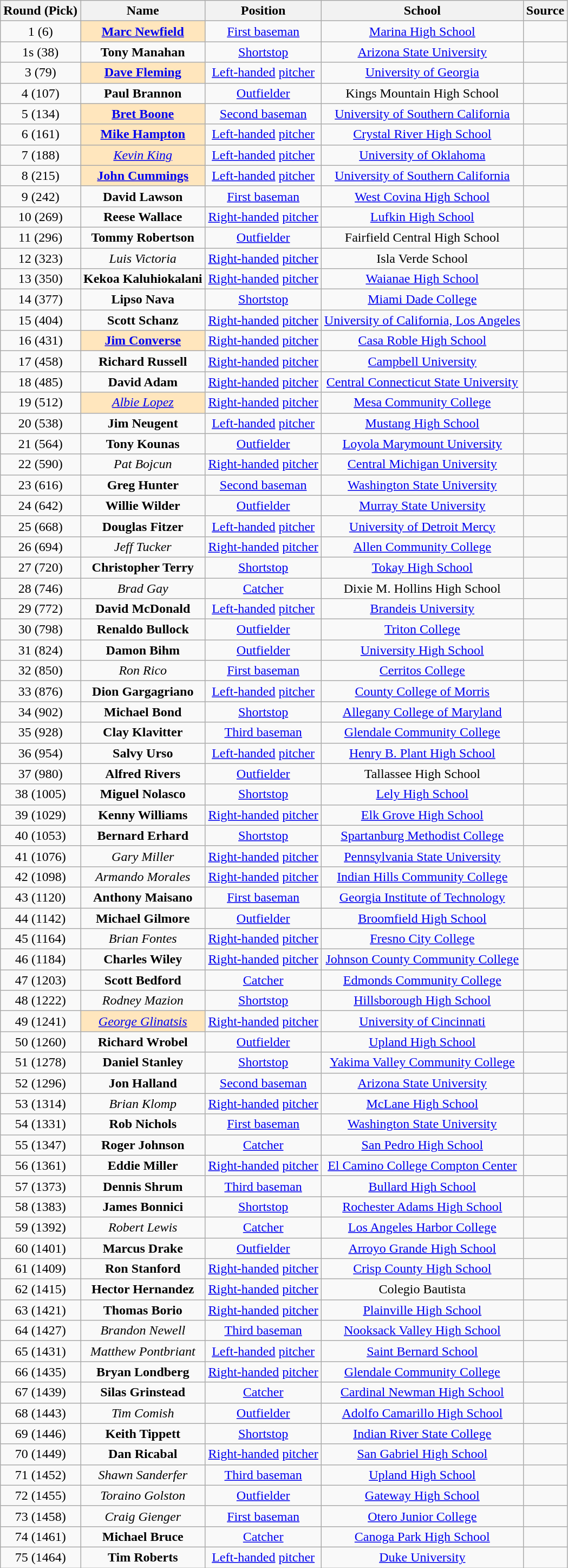<table class="wikitable" style="text-align:center;">
<tr>
<th>Round (Pick)</th>
<th>Name</th>
<th>Position</th>
<th>School</th>
<th>Source</th>
</tr>
<tr>
<td>1 (6)</td>
<td style="background-color: #FFE6BD"><strong><a href='#'>Marc Newfield</a></strong></td>
<td><a href='#'>First baseman</a></td>
<td><a href='#'>Marina High School</a></td>
<td></td>
</tr>
<tr>
<td>1s (38)</td>
<td><strong>Tony Manahan</strong></td>
<td><a href='#'>Shortstop</a></td>
<td><a href='#'>Arizona State University</a></td>
<td></td>
</tr>
<tr>
<td>3 (79)</td>
<td style="background-color: #FFE6BD"><strong><a href='#'>Dave Fleming</a></strong></td>
<td><a href='#'>Left-handed</a> <a href='#'>pitcher</a></td>
<td><a href='#'>University of Georgia</a></td>
<td></td>
</tr>
<tr>
<td>4 (107)</td>
<td><strong>Paul Brannon</strong></td>
<td><a href='#'>Outfielder</a></td>
<td>Kings Mountain High School</td>
<td></td>
</tr>
<tr>
<td>5 (134)</td>
<td style="background-color: #FFE6BD"><strong><a href='#'>Bret Boone</a></strong></td>
<td><a href='#'>Second baseman</a></td>
<td><a href='#'>University of Southern California</a></td>
<td></td>
</tr>
<tr>
<td>6 (161)</td>
<td style="background-color: #FFE6BD"><strong><a href='#'>Mike Hampton</a></strong></td>
<td><a href='#'>Left-handed</a> <a href='#'>pitcher</a></td>
<td><a href='#'>Crystal River High School</a></td>
<td></td>
</tr>
<tr>
<td>7 (188)</td>
<td style="background-color: #FFE6BD"><em><a href='#'>Kevin King</a></em></td>
<td><a href='#'>Left-handed</a> <a href='#'>pitcher</a></td>
<td><a href='#'>University of Oklahoma</a></td>
<td></td>
</tr>
<tr>
<td>8 (215)</td>
<td style="background-color: #FFE6BD"><strong><a href='#'>John Cummings</a></strong></td>
<td><a href='#'>Left-handed</a> <a href='#'>pitcher</a></td>
<td><a href='#'>University of Southern California</a></td>
<td></td>
</tr>
<tr>
<td>9 (242)</td>
<td><strong>David Lawson</strong></td>
<td><a href='#'>First baseman</a></td>
<td><a href='#'>West Covina High School</a></td>
<td></td>
</tr>
<tr>
<td>10 (269)</td>
<td><strong>Reese Wallace</strong></td>
<td><a href='#'>Right-handed</a> <a href='#'>pitcher</a></td>
<td><a href='#'>Lufkin High School</a></td>
<td></td>
</tr>
<tr>
<td>11 (296)</td>
<td><strong>Tommy Robertson</strong></td>
<td><a href='#'>Outfielder</a></td>
<td>Fairfield Central High School</td>
<td></td>
</tr>
<tr>
<td>12 (323)</td>
<td><em>Luis Victoria</em></td>
<td><a href='#'>Right-handed</a> <a href='#'>pitcher</a></td>
<td>Isla Verde School</td>
<td></td>
</tr>
<tr>
<td>13 (350)</td>
<td><strong>Kekoa Kaluhiokalani</strong></td>
<td><a href='#'>Right-handed</a> <a href='#'>pitcher</a></td>
<td><a href='#'>Waianae High School</a></td>
<td></td>
</tr>
<tr>
<td>14 (377)</td>
<td><strong>Lipso Nava</strong></td>
<td><a href='#'>Shortstop</a></td>
<td><a href='#'>Miami Dade College</a></td>
<td></td>
</tr>
<tr>
<td>15 (404)</td>
<td><strong>Scott Schanz</strong></td>
<td><a href='#'>Right-handed</a> <a href='#'>pitcher</a></td>
<td><a href='#'>University of California, Los Angeles</a></td>
<td></td>
</tr>
<tr>
<td>16 (431)</td>
<td style="background-color: #FFE6BD"><strong><a href='#'>Jim Converse</a></strong></td>
<td><a href='#'>Right-handed</a> <a href='#'>pitcher</a></td>
<td><a href='#'>Casa Roble High School</a></td>
<td></td>
</tr>
<tr>
<td>17 (458)</td>
<td><strong>Richard Russell</strong></td>
<td><a href='#'>Right-handed</a> <a href='#'>pitcher</a></td>
<td><a href='#'>Campbell University</a></td>
<td></td>
</tr>
<tr>
<td>18 (485)</td>
<td><strong>David Adam</strong></td>
<td><a href='#'>Right-handed</a> <a href='#'>pitcher</a></td>
<td><a href='#'>Central Connecticut State University</a></td>
<td></td>
</tr>
<tr>
<td>19 (512)</td>
<td style="background-color: #FFE6BD"><em><a href='#'>Albie Lopez</a></em></td>
<td><a href='#'>Right-handed</a> <a href='#'>pitcher</a></td>
<td><a href='#'>Mesa Community College</a></td>
<td></td>
</tr>
<tr>
<td>20 (538)</td>
<td><strong>Jim Neugent</strong></td>
<td><a href='#'>Left-handed</a> <a href='#'>pitcher</a></td>
<td><a href='#'>Mustang High School</a></td>
<td></td>
</tr>
<tr>
<td>21 (564)</td>
<td><strong>Tony Kounas</strong></td>
<td><a href='#'>Outfielder</a></td>
<td><a href='#'>Loyola Marymount University</a></td>
<td></td>
</tr>
<tr>
<td>22 (590)</td>
<td><em>Pat Bojcun</em></td>
<td><a href='#'>Right-handed</a> <a href='#'>pitcher</a></td>
<td><a href='#'>Central Michigan University</a></td>
<td></td>
</tr>
<tr>
<td>23 (616)</td>
<td><strong>Greg Hunter</strong></td>
<td><a href='#'>Second baseman</a></td>
<td><a href='#'>Washington State University</a></td>
<td></td>
</tr>
<tr>
<td>24 (642)</td>
<td><strong>Willie Wilder</strong></td>
<td><a href='#'>Outfielder</a></td>
<td><a href='#'>Murray State University</a></td>
<td></td>
</tr>
<tr>
<td>25 (668)</td>
<td><strong>Douglas Fitzer</strong></td>
<td><a href='#'>Left-handed</a> <a href='#'>pitcher</a></td>
<td><a href='#'>University of Detroit Mercy</a></td>
<td></td>
</tr>
<tr>
<td>26 (694)</td>
<td><em>Jeff Tucker</em></td>
<td><a href='#'>Right-handed</a> <a href='#'>pitcher</a></td>
<td><a href='#'>Allen Community College</a></td>
<td></td>
</tr>
<tr>
<td>27 (720)</td>
<td><strong>Christopher Terry</strong></td>
<td><a href='#'>Shortstop</a></td>
<td><a href='#'>Tokay High School</a></td>
<td></td>
</tr>
<tr>
<td>28 (746)</td>
<td><em>Brad Gay</em></td>
<td><a href='#'>Catcher</a></td>
<td>Dixie M. Hollins High School</td>
<td></td>
</tr>
<tr>
<td>29 (772)</td>
<td><strong>David McDonald</strong></td>
<td><a href='#'>Left-handed</a> <a href='#'>pitcher</a></td>
<td><a href='#'>Brandeis University</a></td>
<td></td>
</tr>
<tr>
<td>30 (798)</td>
<td><strong>Renaldo Bullock</strong></td>
<td><a href='#'>Outfielder</a></td>
<td><a href='#'>Triton College</a></td>
<td></td>
</tr>
<tr>
<td>31 (824)</td>
<td><strong>Damon Bihm</strong></td>
<td><a href='#'>Outfielder</a></td>
<td><a href='#'>University High School</a></td>
<td></td>
</tr>
<tr>
<td>32 (850)</td>
<td><em>Ron Rico</em></td>
<td><a href='#'>First baseman</a></td>
<td><a href='#'>Cerritos College</a></td>
<td></td>
</tr>
<tr>
<td>33 (876)</td>
<td><strong>Dion Gargagriano</strong></td>
<td><a href='#'>Left-handed</a> <a href='#'>pitcher</a></td>
<td><a href='#'>County College of Morris</a></td>
<td></td>
</tr>
<tr>
<td>34 (902)</td>
<td><strong>Michael Bond</strong></td>
<td><a href='#'>Shortstop</a></td>
<td><a href='#'>Allegany College of Maryland</a></td>
<td></td>
</tr>
<tr>
<td>35 (928)</td>
<td><strong>Clay Klavitter</strong></td>
<td><a href='#'>Third baseman</a></td>
<td><a href='#'>Glendale Community College</a></td>
<td></td>
</tr>
<tr>
<td>36 (954)</td>
<td><strong>Salvy Urso</strong></td>
<td><a href='#'>Left-handed</a> <a href='#'>pitcher</a></td>
<td><a href='#'>Henry B. Plant High School</a></td>
<td></td>
</tr>
<tr>
<td>37 (980)</td>
<td><strong>Alfred Rivers</strong></td>
<td><a href='#'>Outfielder</a></td>
<td>Tallassee High School</td>
<td></td>
</tr>
<tr>
<td>38 (1005)</td>
<td><strong>Miguel Nolasco</strong></td>
<td><a href='#'>Shortstop</a></td>
<td><a href='#'>Lely High School</a></td>
<td></td>
</tr>
<tr>
<td>39 (1029)</td>
<td><strong>Kenny Williams</strong></td>
<td><a href='#'>Right-handed</a> <a href='#'>pitcher</a></td>
<td><a href='#'>Elk Grove High School</a></td>
<td></td>
</tr>
<tr>
<td>40 (1053)</td>
<td><strong>Bernard Erhard</strong></td>
<td><a href='#'>Shortstop</a></td>
<td><a href='#'>Spartanburg Methodist College</a></td>
<td></td>
</tr>
<tr>
<td>41 (1076)</td>
<td><em>Gary Miller</em></td>
<td><a href='#'>Right-handed</a> <a href='#'>pitcher</a></td>
<td><a href='#'>Pennsylvania State University</a></td>
<td></td>
</tr>
<tr>
<td>42 (1098)</td>
<td><em>Armando Morales</em></td>
<td><a href='#'>Right-handed</a> <a href='#'>pitcher</a></td>
<td><a href='#'>Indian Hills Community College</a></td>
<td></td>
</tr>
<tr>
<td>43 (1120)</td>
<td><strong>Anthony Maisano</strong></td>
<td><a href='#'>First baseman</a></td>
<td><a href='#'>Georgia Institute of Technology</a></td>
<td></td>
</tr>
<tr>
<td>44 (1142)</td>
<td><strong>Michael Gilmore</strong></td>
<td><a href='#'>Outfielder</a></td>
<td><a href='#'>Broomfield High School</a></td>
<td></td>
</tr>
<tr>
<td>45 (1164)</td>
<td><em>Brian Fontes</em></td>
<td><a href='#'>Right-handed</a> <a href='#'>pitcher</a></td>
<td><a href='#'>Fresno City College</a></td>
<td></td>
</tr>
<tr>
<td>46 (1184)</td>
<td><strong>Charles Wiley</strong></td>
<td><a href='#'>Right-handed</a> <a href='#'>pitcher</a></td>
<td><a href='#'>Johnson County Community College</a></td>
<td></td>
</tr>
<tr>
<td>47 (1203)</td>
<td><strong>Scott Bedford</strong></td>
<td><a href='#'>Catcher</a></td>
<td><a href='#'>Edmonds Community College</a></td>
<td></td>
</tr>
<tr>
<td>48 (1222)</td>
<td><em>Rodney Mazion</em></td>
<td><a href='#'>Shortstop</a></td>
<td><a href='#'>Hillsborough High School</a></td>
<td></td>
</tr>
<tr>
<td>49 (1241)</td>
<td style="background-color: #FFE6BD"><em><a href='#'>George Glinatsis</a></em></td>
<td><a href='#'>Right-handed</a> <a href='#'>pitcher</a></td>
<td><a href='#'>University of Cincinnati</a></td>
<td></td>
</tr>
<tr>
<td>50 (1260)</td>
<td><strong>Richard Wrobel</strong></td>
<td><a href='#'>Outfielder</a></td>
<td><a href='#'>Upland High School</a></td>
<td></td>
</tr>
<tr>
<td>51 (1278)</td>
<td><strong>Daniel Stanley</strong></td>
<td><a href='#'>Shortstop</a></td>
<td><a href='#'>Yakima Valley Community College</a></td>
<td></td>
</tr>
<tr>
<td>52 (1296)</td>
<td><strong>Jon Halland</strong></td>
<td><a href='#'>Second baseman</a></td>
<td><a href='#'>Arizona State University</a></td>
<td></td>
</tr>
<tr>
<td>53 (1314)</td>
<td><em>Brian Klomp</em></td>
<td><a href='#'>Right-handed</a> <a href='#'>pitcher</a></td>
<td><a href='#'>McLane High School</a></td>
<td></td>
</tr>
<tr>
<td>54 (1331)</td>
<td><strong>Rob Nichols</strong></td>
<td><a href='#'>First baseman</a></td>
<td><a href='#'>Washington State University</a></td>
<td></td>
</tr>
<tr>
<td>55 (1347)</td>
<td><strong>Roger Johnson</strong></td>
<td><a href='#'>Catcher</a></td>
<td><a href='#'>San Pedro High School</a></td>
<td></td>
</tr>
<tr>
<td>56 (1361)</td>
<td><strong>Eddie Miller</strong></td>
<td><a href='#'>Right-handed</a> <a href='#'>pitcher</a></td>
<td><a href='#'>El Camino College Compton Center</a></td>
<td></td>
</tr>
<tr>
<td>57 (1373)</td>
<td><strong>Dennis Shrum</strong></td>
<td><a href='#'>Third baseman</a></td>
<td><a href='#'>Bullard High School</a></td>
<td></td>
</tr>
<tr>
<td>58 (1383)</td>
<td><strong>James Bonnici</strong></td>
<td><a href='#'>Shortstop</a></td>
<td><a href='#'>Rochester Adams High School</a></td>
<td></td>
</tr>
<tr>
<td>59 (1392)</td>
<td><em>Robert Lewis</em></td>
<td><a href='#'>Catcher</a></td>
<td><a href='#'>Los Angeles Harbor College</a></td>
<td></td>
</tr>
<tr>
<td>60 (1401)</td>
<td><strong>Marcus Drake</strong></td>
<td><a href='#'>Outfielder</a></td>
<td><a href='#'>Arroyo Grande High School</a></td>
<td></td>
</tr>
<tr>
<td>61 (1409)</td>
<td><strong>Ron Stanford</strong></td>
<td><a href='#'>Right-handed</a> <a href='#'>pitcher</a></td>
<td><a href='#'>Crisp County High School</a></td>
<td></td>
</tr>
<tr>
<td>62 (1415)</td>
<td><strong>Hector Hernandez</strong></td>
<td><a href='#'>Right-handed</a> <a href='#'>pitcher</a></td>
<td>Colegio Bautista</td>
<td></td>
</tr>
<tr>
<td>63 (1421)</td>
<td><strong>Thomas Borio</strong></td>
<td><a href='#'>Right-handed</a> <a href='#'>pitcher</a></td>
<td><a href='#'>Plainville High School</a></td>
<td></td>
</tr>
<tr>
<td>64 (1427)</td>
<td><em>Brandon Newell</em></td>
<td><a href='#'>Third baseman</a></td>
<td><a href='#'>Nooksack Valley High School</a></td>
<td></td>
</tr>
<tr>
<td>65 (1431)</td>
<td><em>Matthew Pontbriant</em></td>
<td><a href='#'>Left-handed</a> <a href='#'>pitcher</a></td>
<td><a href='#'>Saint Bernard School</a></td>
<td></td>
</tr>
<tr>
<td>66 (1435)</td>
<td><strong>Bryan Londberg</strong></td>
<td><a href='#'>Right-handed</a> <a href='#'>pitcher</a></td>
<td><a href='#'>Glendale Community College</a></td>
<td></td>
</tr>
<tr>
<td>67 (1439)</td>
<td><strong>Silas Grinstead</strong></td>
<td><a href='#'>Catcher</a></td>
<td><a href='#'>Cardinal Newman High School</a></td>
<td></td>
</tr>
<tr>
<td>68 (1443)</td>
<td><em>Tim Comish</em></td>
<td><a href='#'>Outfielder</a></td>
<td><a href='#'>Adolfo Camarillo High School</a></td>
<td></td>
</tr>
<tr>
<td>69 (1446)</td>
<td><strong>Keith Tippett</strong></td>
<td><a href='#'>Shortstop</a></td>
<td><a href='#'>Indian River State College</a></td>
<td></td>
</tr>
<tr>
<td>70 (1449)</td>
<td><strong>Dan Ricabal</strong></td>
<td><a href='#'>Right-handed</a> <a href='#'>pitcher</a></td>
<td><a href='#'>San Gabriel High School</a></td>
<td></td>
</tr>
<tr>
<td>71 (1452)</td>
<td><em>Shawn Sanderfer</em></td>
<td><a href='#'>Third baseman</a></td>
<td><a href='#'>Upland High School</a></td>
<td></td>
</tr>
<tr>
<td>72 (1455)</td>
<td><em>Toraino Golston</em></td>
<td><a href='#'>Outfielder</a></td>
<td><a href='#'>Gateway High School</a></td>
<td></td>
</tr>
<tr>
<td>73 (1458)</td>
<td><em>Craig Gienger</em></td>
<td><a href='#'>First baseman</a></td>
<td><a href='#'>Otero Junior College</a></td>
<td></td>
</tr>
<tr>
<td>74 (1461)</td>
<td><strong>Michael Bruce</strong></td>
<td><a href='#'>Catcher</a></td>
<td><a href='#'>Canoga Park High School</a></td>
<td></td>
</tr>
<tr>
<td>75 (1464)</td>
<td><strong>Tim Roberts</strong></td>
<td><a href='#'>Left-handed</a> <a href='#'>pitcher</a></td>
<td><a href='#'>Duke University</a></td>
<td></td>
</tr>
</table>
